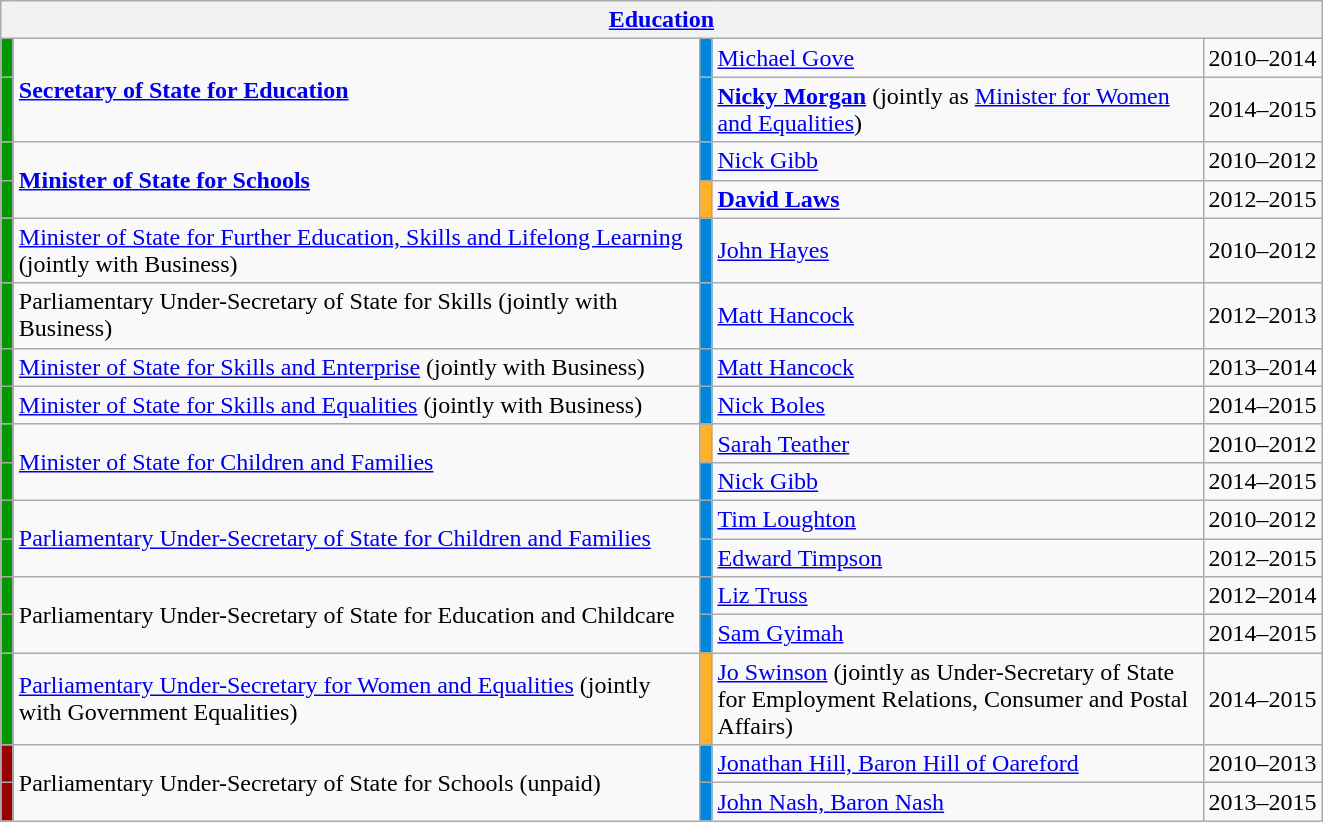<table class="wikitable">
<tr>
<th colspan=5><a href='#'>Education</a></th>
</tr>
<tr>
<td style="width:1px;; background:#090;"></td>
<td style="width:450px;" rowspan="2"><strong><a href='#'>Secretary of State for Education</a></strong></td>
<td style="width:1px;; background:#0087dc;"></td>
<td width=320><a href='#'>Michael Gove</a></td>
<td>2010–2014</td>
</tr>
<tr>
<td style="width:1px;; background:#090;"></td>
<td style="width:1px;; background:#0087dc;"></td>
<td><strong><a href='#'>Nicky Morgan</a></strong> (jointly as <a href='#'>Minister for Women and Equalities</a>)</td>
<td>2014–2015</td>
</tr>
<tr>
<td style="width:1px;; background:#090;"></td>
<td rowspan="2"><strong><a href='#'>Minister of State for Schools</a></strong></td>
<td style="width:1px;; background:#0087dc;"></td>
<td><a href='#'>Nick Gibb</a></td>
<td>2010–2012</td>
</tr>
<tr>
<td style="width:1px;; background:#090;"></td>
<td style="width:1px;; background:#FFB128;"></td>
<td><strong><a href='#'>David Laws</a></strong></td>
<td>2012–2015</td>
</tr>
<tr>
<td style="width:1px;; background:#090;"></td>
<td style="width:450px;"><a href='#'>Minister of State for Further Education, Skills and Lifelong Learning</a> (jointly with Business)</td>
<td style="width:1px;; background:#0087dc;"></td>
<td><a href='#'>John Hayes</a></td>
<td>2010–2012</td>
</tr>
<tr>
<td style="width:1px;; background:#090;"></td>
<td style="width:450px;">Parliamentary Under-Secretary of State for Skills (jointly with Business)</td>
<td style="width:1px;; background:#0087dc;"></td>
<td><a href='#'>Matt Hancock</a></td>
<td>2012–2013</td>
</tr>
<tr>
<td style="width:1px;; background:#090;"></td>
<td><a href='#'>Minister of State for Skills and Enterprise</a> (jointly with Business)</td>
<td style="width:1px;; background:#0087dc;"></td>
<td><a href='#'>Matt Hancock</a></td>
<td>2013–2014</td>
</tr>
<tr>
<td style="width:1px;; background:#090;"></td>
<td><a href='#'>Minister of State for Skills and Equalities</a> (jointly with Business)</td>
<td style="width:1px;; background:#0087dc;"></td>
<td><a href='#'>Nick Boles</a></td>
<td>2014–2015</td>
</tr>
<tr>
<td style="width:1px;; background:#090;"></td>
<td rowspan="2"><a href='#'>Minister of State for Children and Families</a></td>
<td style="width:1px;; background:#FFB128;"></td>
<td><a href='#'>Sarah Teather</a></td>
<td>2010–2012</td>
</tr>
<tr>
<td style="width:1px;; background:#090;"></td>
<td style="width:1px;; background:#0087dc;"></td>
<td><a href='#'>Nick Gibb</a></td>
<td>2014–2015</td>
</tr>
<tr>
<td style="width:1px;; background:#090;"></td>
<td rowspan="2"><a href='#'>Parliamentary Under-Secretary of State for Children and Families</a></td>
<td style="width:1px;; background:#0087dc;"></td>
<td><a href='#'>Tim Loughton</a></td>
<td>2010–2012</td>
</tr>
<tr>
<td style="width:1px;; background:#090;"></td>
<td style="width:1px;; background:#0087dc;"></td>
<td><a href='#'>Edward Timpson</a></td>
<td>2012–2015</td>
</tr>
<tr>
<td style="width:1px;; background:#090;"></td>
<td rowspan="2">Parliamentary Under-Secretary of State for Education and Childcare</td>
<td style="width:1px;; background:#0087dc;"></td>
<td><a href='#'>Liz Truss</a></td>
<td>2012–2014</td>
</tr>
<tr>
<td style="width:1px;; background:#090;"></td>
<td style="width:1px;; background:#0087dc;"></td>
<td><a href='#'>Sam Gyimah</a></td>
<td>2014–2015</td>
</tr>
<tr>
<td style="width:1px;; background:#090;"></td>
<td><a href='#'>Parliamentary Under-Secretary for Women and Equalities</a> (jointly with Government Equalities)</td>
<td style="width:1px;; background:#FFB128;"></td>
<td><a href='#'>Jo Swinson</a> (jointly as Under-Secretary of State for Employment Relations, Consumer and Postal Affairs)</td>
<td>2014–2015</td>
</tr>
<tr>
<td style="width:1px;; background:#900;"></td>
<td style="width:450px;" rowspan="2">Parliamentary Under-Secretary of State for Schools (unpaid)</td>
<td style="width:1px;; background:#0087dc;"></td>
<td><a href='#'>Jonathan Hill, Baron Hill of Oareford</a></td>
<td>2010–2013</td>
</tr>
<tr>
<td style="width:1px;; background:#900;"></td>
<td style="background:#0087DC;"></td>
<td><a href='#'>John Nash, Baron Nash</a></td>
<td>2013–2015</td>
</tr>
</table>
